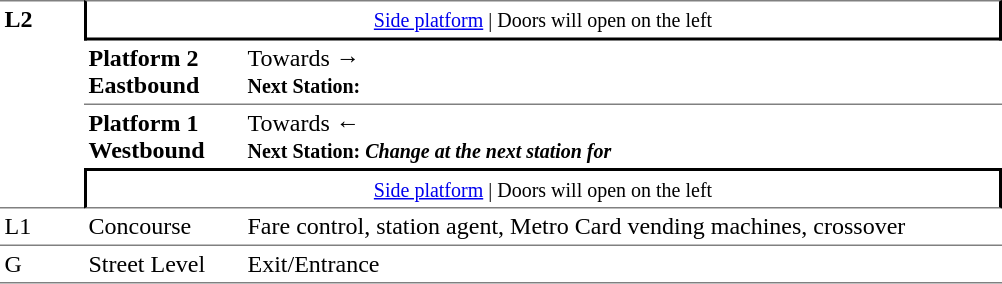<table table border=0 cellspacing=0 cellpadding=3>
<tr>
<td style="border-top:solid 1px grey;border-bottom:solid 1px grey;" width=50 rowspan=4 valign=top><strong>L2</strong></td>
<td style="border-top:solid 1px grey;border-right:solid 2px black;border-left:solid 2px black;border-bottom:solid 2px black;text-align:center;" colspan=2><small><a href='#'>Side platform</a> | Doors will open on the left </small></td>
</tr>
<tr>
<td style="border-bottom:solid 1px grey;" width=100><span><strong>Platform 2</strong><br><strong>Eastbound</strong></span></td>
<td style="border-bottom:solid 1px grey;" width=500>Towards → <br><small><strong>Next Station:</strong> </small></td>
</tr>
<tr>
<td><span><strong>Platform 1</strong><br><strong>Westbound</strong></span></td>
<td><span></span>Towards ← <br><small><strong>Next Station:</strong> </small> <small><strong><em>Change at the next station for <strong><em></small></td>
</tr>
<tr>
<td style="border-top:solid 2px black;border-right:solid 2px black;border-left:solid 2px black;border-bottom:solid 1px grey;text-align:center;" colspan=2><small><a href='#'>Side platform</a> | Doors will open on the left </small></td>
</tr>
<tr>
<td valign=top></strong>L1<strong></td>
<td valign=top>Concourse</td>
<td valign=top>Fare control, station agent, Metro Card vending machines, crossover</td>
</tr>
<tr>
<td style="border-bottom:solid 1px grey;border-top:solid 1px grey;" width=50 valign=top></strong>G<strong></td>
<td style="border-top:solid 1px grey;border-bottom:solid 1px grey;" width=100 valign=top>Street Level</td>
<td style="border-top:solid 1px grey;border-bottom:solid 1px grey;" width=500 valign=top>Exit/Entrance</td>
</tr>
</table>
